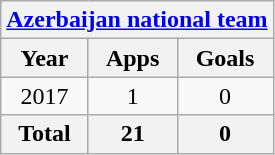<table class="wikitable" style="text-align:center">
<tr>
<th colspan=3><a href='#'>Azerbaijan national team</a></th>
</tr>
<tr>
<th>Year</th>
<th>Apps</th>
<th>Goals</th>
</tr>
<tr>
<td>2017</td>
<td>1</td>
<td>0</td>
</tr>
<tr>
<th>Total</th>
<th>21</th>
<th>0</th>
</tr>
</table>
